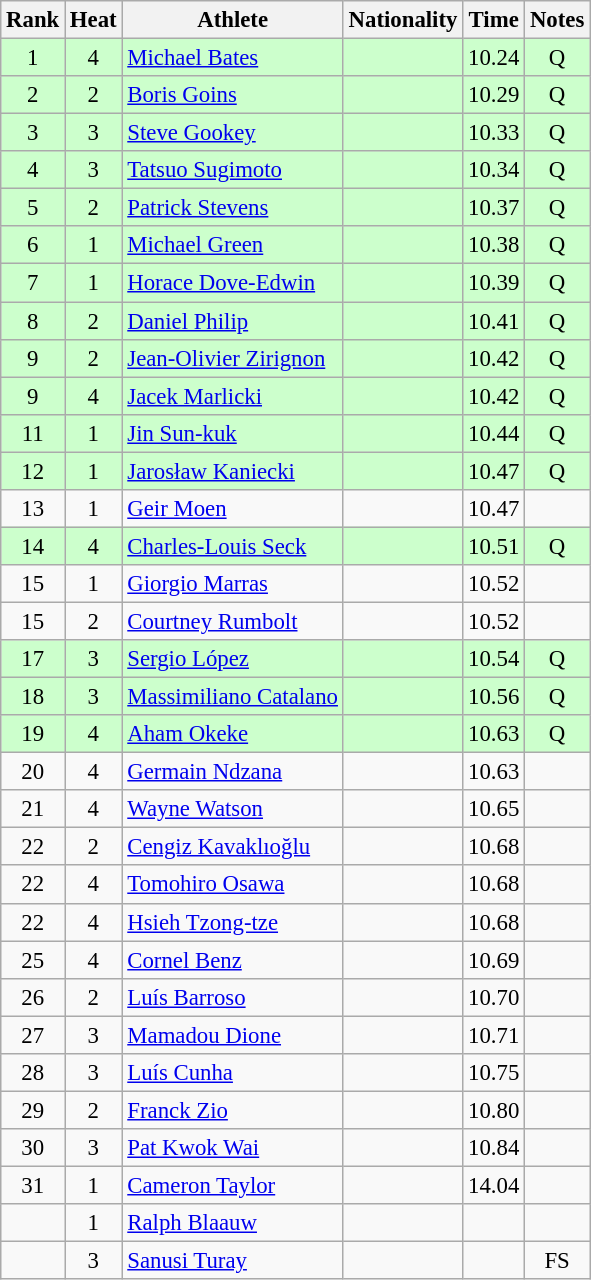<table class="wikitable sortable" style="text-align:center;font-size:95%">
<tr>
<th>Rank</th>
<th>Heat</th>
<th>Athlete</th>
<th>Nationality</th>
<th>Time</th>
<th>Notes</th>
</tr>
<tr bgcolor=ccffcc>
<td>1</td>
<td>4</td>
<td align="left"><a href='#'>Michael Bates</a></td>
<td align=left></td>
<td>10.24</td>
<td>Q</td>
</tr>
<tr bgcolor=ccffcc>
<td>2</td>
<td>2</td>
<td align="left"><a href='#'>Boris Goins</a></td>
<td align=left></td>
<td>10.29</td>
<td>Q</td>
</tr>
<tr bgcolor=ccffcc>
<td>3</td>
<td>3</td>
<td align="left"><a href='#'>Steve Gookey</a></td>
<td align=left></td>
<td>10.33</td>
<td>Q</td>
</tr>
<tr bgcolor=ccffcc>
<td>4</td>
<td>3</td>
<td align="left"><a href='#'>Tatsuo Sugimoto</a></td>
<td align=left></td>
<td>10.34</td>
<td>Q</td>
</tr>
<tr bgcolor=ccffcc>
<td>5</td>
<td>2</td>
<td align="left"><a href='#'>Patrick Stevens</a></td>
<td align=left></td>
<td>10.37</td>
<td>Q</td>
</tr>
<tr bgcolor=ccffcc>
<td>6</td>
<td>1</td>
<td align="left"><a href='#'>Michael Green</a></td>
<td align=left></td>
<td>10.38</td>
<td>Q</td>
</tr>
<tr bgcolor=ccffcc>
<td>7</td>
<td>1</td>
<td align="left"><a href='#'>Horace Dove-Edwin</a></td>
<td align=left></td>
<td>10.39</td>
<td>Q</td>
</tr>
<tr bgcolor=ccffcc>
<td>8</td>
<td>2</td>
<td align="left"><a href='#'>Daniel Philip</a></td>
<td align=left></td>
<td>10.41</td>
<td>Q</td>
</tr>
<tr bgcolor=ccffcc>
<td>9</td>
<td>2</td>
<td align="left"><a href='#'>Jean-Olivier Zirignon</a></td>
<td align=left></td>
<td>10.42</td>
<td>Q</td>
</tr>
<tr bgcolor=ccffcc>
<td>9</td>
<td>4</td>
<td align="left"><a href='#'>Jacek Marlicki</a></td>
<td align=left></td>
<td>10.42</td>
<td>Q</td>
</tr>
<tr bgcolor=ccffcc>
<td>11</td>
<td>1</td>
<td align="left"><a href='#'>Jin Sun-kuk</a></td>
<td align=left></td>
<td>10.44</td>
<td>Q</td>
</tr>
<tr bgcolor=ccffcc>
<td>12</td>
<td>1</td>
<td align="left"><a href='#'>Jarosław Kaniecki</a></td>
<td align=left></td>
<td>10.47</td>
<td>Q</td>
</tr>
<tr>
<td>13</td>
<td>1</td>
<td align="left"><a href='#'>Geir Moen</a></td>
<td align=left></td>
<td>10.47</td>
<td></td>
</tr>
<tr bgcolor=ccffcc>
<td>14</td>
<td>4</td>
<td align="left"><a href='#'>Charles-Louis Seck</a></td>
<td align=left></td>
<td>10.51</td>
<td>Q</td>
</tr>
<tr>
<td>15</td>
<td>1</td>
<td align="left"><a href='#'>Giorgio Marras</a></td>
<td align=left></td>
<td>10.52</td>
<td></td>
</tr>
<tr>
<td>15</td>
<td>2</td>
<td align="left"><a href='#'>Courtney Rumbolt</a></td>
<td align=left></td>
<td>10.52</td>
<td></td>
</tr>
<tr bgcolor=ccffcc>
<td>17</td>
<td>3</td>
<td align="left"><a href='#'>Sergio López</a></td>
<td align=left></td>
<td>10.54</td>
<td>Q</td>
</tr>
<tr bgcolor=ccffcc>
<td>18</td>
<td>3</td>
<td align="left"><a href='#'>Massimiliano Catalano</a></td>
<td align=left></td>
<td>10.56</td>
<td>Q</td>
</tr>
<tr bgcolor=ccffcc>
<td>19</td>
<td>4</td>
<td align="left"><a href='#'>Aham Okeke</a></td>
<td align=left></td>
<td>10.63</td>
<td>Q</td>
</tr>
<tr>
<td>20</td>
<td>4</td>
<td align="left"><a href='#'>Germain Ndzana</a></td>
<td align=left></td>
<td>10.63</td>
<td></td>
</tr>
<tr>
<td>21</td>
<td>4</td>
<td align="left"><a href='#'>Wayne Watson</a></td>
<td align=left></td>
<td>10.65</td>
<td></td>
</tr>
<tr>
<td>22</td>
<td>2</td>
<td align="left"><a href='#'>Cengiz Kavaklıoğlu</a></td>
<td align=left></td>
<td>10.68</td>
<td></td>
</tr>
<tr>
<td>22</td>
<td>4</td>
<td align="left"><a href='#'>Tomohiro Osawa</a></td>
<td align=left></td>
<td>10.68</td>
<td></td>
</tr>
<tr>
<td>22</td>
<td>4</td>
<td align="left"><a href='#'>Hsieh Tzong-tze</a></td>
<td align=left></td>
<td>10.68</td>
<td></td>
</tr>
<tr>
<td>25</td>
<td>4</td>
<td align="left"><a href='#'>Cornel Benz</a></td>
<td align=left></td>
<td>10.69</td>
<td></td>
</tr>
<tr>
<td>26</td>
<td>2</td>
<td align="left"><a href='#'>Luís Barroso</a></td>
<td align=left></td>
<td>10.70</td>
<td></td>
</tr>
<tr>
<td>27</td>
<td>3</td>
<td align="left"><a href='#'>Mamadou Dione</a></td>
<td align=left></td>
<td>10.71</td>
<td></td>
</tr>
<tr>
<td>28</td>
<td>3</td>
<td align="left"><a href='#'>Luís Cunha</a></td>
<td align=left></td>
<td>10.75</td>
<td></td>
</tr>
<tr>
<td>29</td>
<td>2</td>
<td align="left"><a href='#'>Franck Zio</a></td>
<td align=left></td>
<td>10.80</td>
<td></td>
</tr>
<tr>
<td>30</td>
<td>3</td>
<td align="left"><a href='#'>Pat Kwok Wai</a></td>
<td align=left></td>
<td>10.84</td>
<td></td>
</tr>
<tr>
<td>31</td>
<td>1</td>
<td align="left"><a href='#'>Cameron Taylor</a></td>
<td align=left></td>
<td>14.04</td>
<td></td>
</tr>
<tr>
<td></td>
<td>1</td>
<td align="left"><a href='#'>Ralph Blaauw</a></td>
<td align=left></td>
<td></td>
<td></td>
</tr>
<tr>
<td></td>
<td>3</td>
<td align="left"><a href='#'>Sanusi Turay</a></td>
<td align=left></td>
<td></td>
<td>FS</td>
</tr>
</table>
